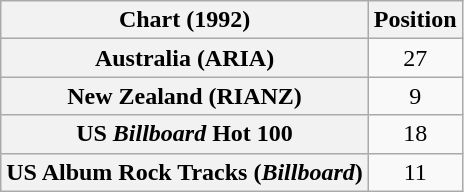<table class="wikitable sortable plainrowheaders" style="text-align:center">
<tr>
<th scope="col">Chart (1992)</th>
<th scope="col">Position</th>
</tr>
<tr>
<th scope="row">Australia (ARIA)</th>
<td>27</td>
</tr>
<tr>
<th scope="row">New Zealand (RIANZ)</th>
<td>9</td>
</tr>
<tr>
<th scope="row">US <em>Billboard</em> Hot 100</th>
<td>18</td>
</tr>
<tr>
<th scope="row">US Album Rock Tracks (<em>Billboard</em>)</th>
<td>11</td>
</tr>
</table>
